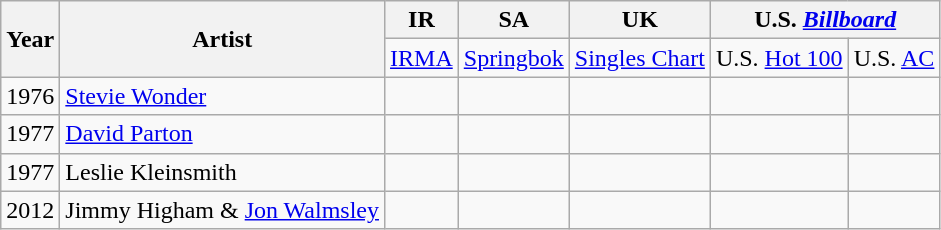<table class="wikitable">
<tr>
<th rowspan="2">Year</th>
<th rowspan="2">Artist</th>
<th>IR</th>
<th>SA</th>
<th>UK</th>
<th colspan="2">U.S. <em><a href='#'>Billboard</a></em></th>
</tr>
<tr>
<td><a href='#'>IRMA</a></td>
<td><a href='#'>Springbok</a></td>
<td><a href='#'>Singles Chart</a></td>
<td>U.S. <a href='#'>Hot 100</a></td>
<td>U.S. <a href='#'>AC</a></td>
</tr>
<tr>
<td>1976</td>
<td><a href='#'>Stevie Wonder</a></td>
<td></td>
<td></td>
<td></td>
<td></td>
<td></td>
</tr>
<tr>
<td>1977</td>
<td><a href='#'>David Parton</a></td>
<td></td>
<td></td>
<td></td>
<td></td>
<td></td>
</tr>
<tr>
<td>1977</td>
<td>Leslie Kleinsmith</td>
<td></td>
<td></td>
<td></td>
<td></td>
<td></td>
</tr>
<tr>
<td>2012</td>
<td>Jimmy Higham & <a href='#'>Jon Walmsley</a></td>
<td></td>
<td></td>
<td></td>
<td></td>
<td></td>
</tr>
</table>
